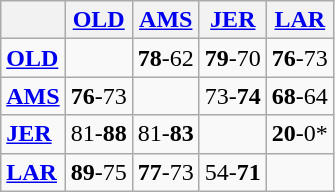<table class="wikitable">
<tr>
<th></th>
<th> <a href='#'>OLD</a></th>
<th> <strong><a href='#'>AMS</a></strong></th>
<th> <strong><a href='#'>JER</a></strong></th>
<th> <strong><a href='#'>LAR</a></strong></th>
</tr>
<tr>
<td> <a href='#'><strong>OLD</strong></a></td>
<td></td>
<td><strong>78</strong>-62</td>
<td><strong>79</strong>-70</td>
<td><strong>76</strong>-73</td>
</tr>
<tr>
<td> <strong><a href='#'>AMS</a></strong></td>
<td><strong>76</strong>-73</td>
<td></td>
<td>73-<strong>74</strong></td>
<td><strong>68</strong>-64</td>
</tr>
<tr>
<td> <strong><a href='#'>JER</a></strong></td>
<td>81-<strong>88</strong></td>
<td>81-<strong>83</strong></td>
<td></td>
<td><strong>20</strong>-0*</td>
</tr>
<tr>
<td> <strong><a href='#'>LAR</a></strong></td>
<td><strong>89</strong>-75</td>
<td><strong>77</strong>-73</td>
<td>54-<strong>71</strong></td>
<td></td>
</tr>
</table>
